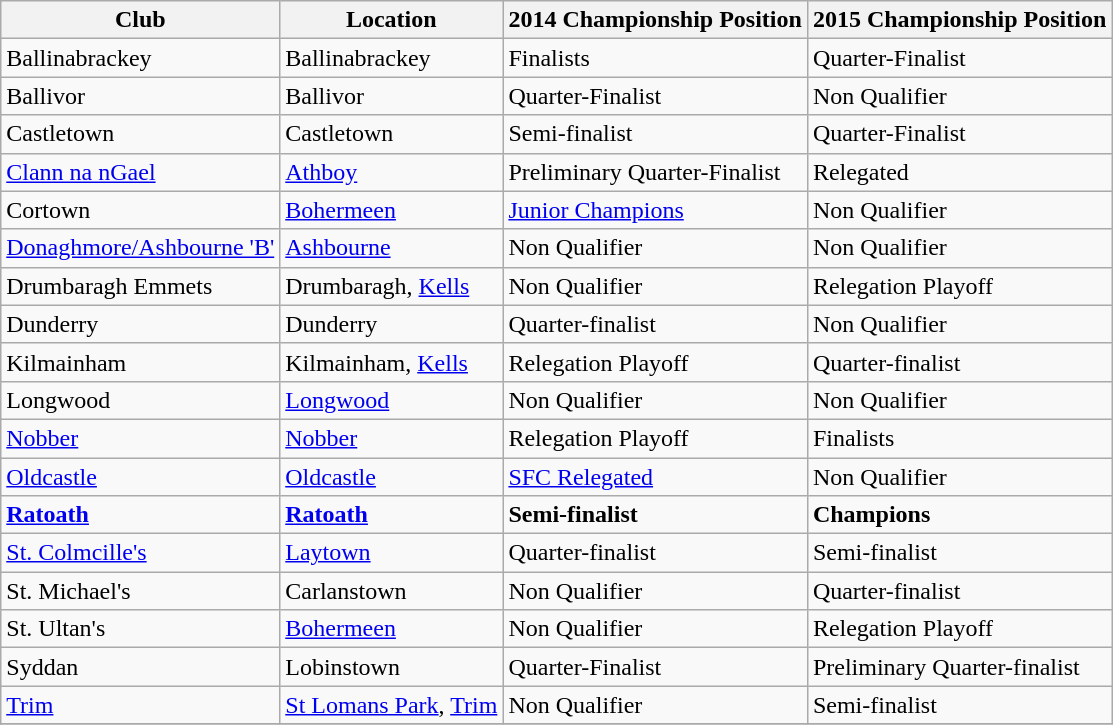<table class="wikitable sortable">
<tr>
<th>Club</th>
<th>Location</th>
<th>2014 Championship Position</th>
<th>2015 Championship Position</th>
</tr>
<tr>
<td>Ballinabrackey</td>
<td>Ballinabrackey</td>
<td>Finalists</td>
<td>Quarter-Finalist</td>
</tr>
<tr>
<td>Ballivor</td>
<td>Ballivor</td>
<td>Quarter-Finalist</td>
<td>Non Qualifier</td>
</tr>
<tr>
<td>Castletown</td>
<td>Castletown</td>
<td>Semi-finalist</td>
<td>Quarter-Finalist</td>
</tr>
<tr>
<td><a href='#'>Clann na nGael</a></td>
<td><a href='#'>Athboy</a></td>
<td>Preliminary Quarter-Finalist</td>
<td>Relegated</td>
</tr>
<tr>
<td>Cortown</td>
<td><a href='#'>Bohermeen</a></td>
<td><a href='#'>Junior Champions</a></td>
<td>Non Qualifier</td>
</tr>
<tr>
<td><a href='#'>Donaghmore/Ashbourne 'B'</a></td>
<td><a href='#'>Ashbourne</a></td>
<td>Non Qualifier</td>
<td>Non Qualifier</td>
</tr>
<tr>
<td>Drumbaragh Emmets</td>
<td>Drumbaragh, <a href='#'>Kells</a></td>
<td>Non Qualifier</td>
<td>Relegation Playoff</td>
</tr>
<tr>
<td>Dunderry</td>
<td>Dunderry</td>
<td>Quarter-finalist</td>
<td>Non Qualifier</td>
</tr>
<tr>
<td>Kilmainham</td>
<td>Kilmainham, <a href='#'>Kells</a></td>
<td>Relegation Playoff</td>
<td>Quarter-finalist</td>
</tr>
<tr>
<td>Longwood</td>
<td><a href='#'>Longwood</a></td>
<td>Non Qualifier</td>
<td>Non Qualifier</td>
</tr>
<tr>
<td><a href='#'>Nobber</a></td>
<td><a href='#'>Nobber</a></td>
<td>Relegation Playoff</td>
<td>Finalists</td>
</tr>
<tr>
<td><a href='#'>Oldcastle</a></td>
<td><a href='#'>Oldcastle</a></td>
<td><a href='#'>SFC Relegated</a></td>
<td>Non Qualifier</td>
</tr>
<tr>
<td><strong><a href='#'>Ratoath</a></strong></td>
<td><strong><a href='#'>Ratoath</a></strong></td>
<td><strong>Semi-finalist</strong></td>
<td><strong>Champions</strong></td>
</tr>
<tr>
<td><a href='#'>St. Colmcille's</a></td>
<td><a href='#'>Laytown</a></td>
<td>Quarter-finalist</td>
<td>Semi-finalist</td>
</tr>
<tr>
<td>St. Michael's</td>
<td>Carlanstown</td>
<td>Non Qualifier</td>
<td>Quarter-finalist</td>
</tr>
<tr>
<td>St. Ultan's</td>
<td><a href='#'>Bohermeen</a></td>
<td>Non Qualifier</td>
<td>Relegation Playoff</td>
</tr>
<tr>
<td>Syddan</td>
<td>Lobinstown</td>
<td>Quarter-Finalist</td>
<td>Preliminary Quarter-finalist</td>
</tr>
<tr>
<td><a href='#'>Trim</a></td>
<td><a href='#'>St Lomans Park</a>, <a href='#'>Trim</a></td>
<td>Non Qualifier</td>
<td>Semi-finalist</td>
</tr>
<tr>
</tr>
</table>
